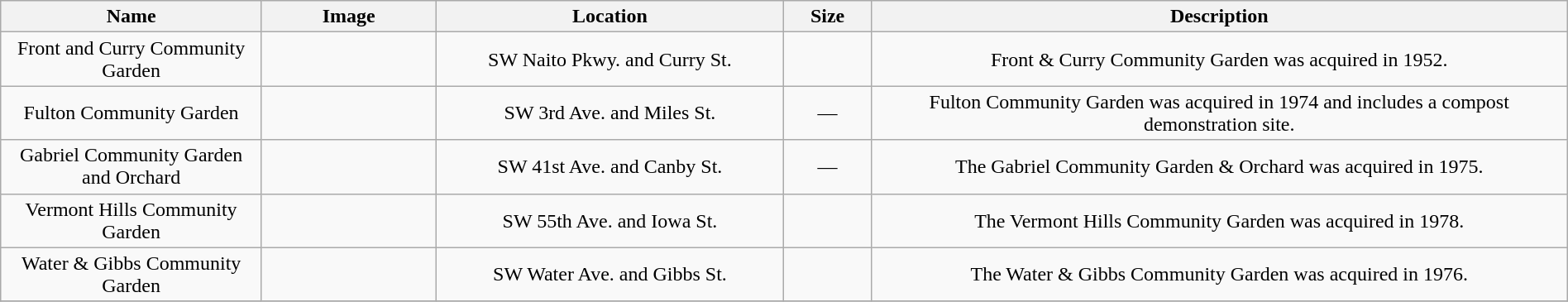<table class="wikitable sortable" style="text-align:center; width:100%">
<tr>
<th width=15%>Name</th>
<th width=10% class = "unsortable">Image</th>
<th width=20%>Location</th>
<th width=5%>Size</th>
<th width=40% class = "unsortable">Description</th>
</tr>
<tr>
<td>Front and Curry Community Garden</td>
<td></td>
<td>SW Naito Pkwy. and Curry St.</td>
<td></td>
<td>Front & Curry Community Garden was acquired in 1952.</td>
</tr>
<tr>
<td>Fulton Community Garden</td>
<td></td>
<td>SW 3rd Ave. and Miles St.</td>
<td>—</td>
<td>Fulton Community Garden was acquired in 1974 and includes a compost demonstration site.</td>
</tr>
<tr>
<td>Gabriel Community Garden and Orchard</td>
<td></td>
<td>SW 41st Ave. and Canby St.</td>
<td>—</td>
<td>The Gabriel Community Garden & Orchard was acquired in 1975.</td>
</tr>
<tr>
<td>Vermont Hills Community Garden</td>
<td></td>
<td>SW 55th Ave. and Iowa St.</td>
<td></td>
<td>The Vermont Hills Community Garden was acquired in 1978.</td>
</tr>
<tr>
<td>Water & Gibbs Community Garden</td>
<td></td>
<td>SW Water Ave. and Gibbs St.</td>
<td></td>
<td>The Water & Gibbs Community Garden was acquired in 1976.</td>
</tr>
<tr>
</tr>
</table>
